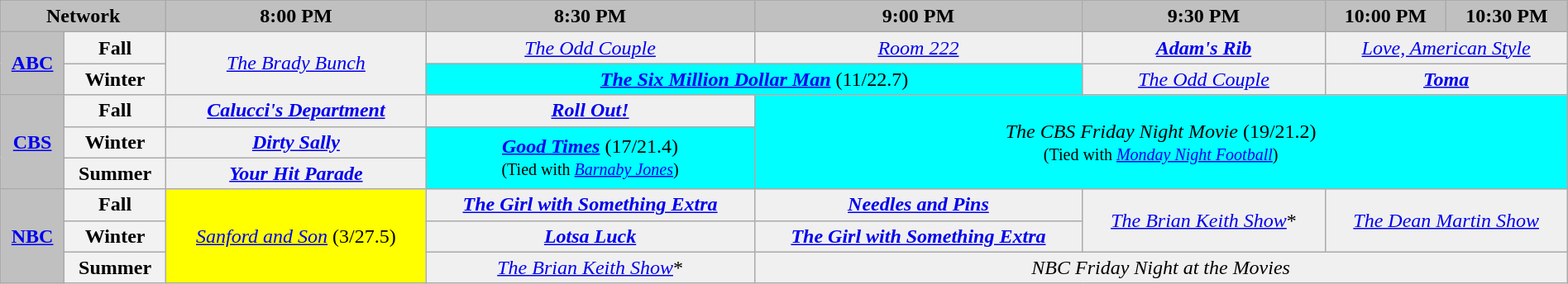<table class="wikitable plainrowheaders" style="width:100%; margin:auto; text-align:center;">
<tr>
<th colspan="2" style="background:silver; text-align:center;">Network</th>
<th style="background:silver; text-align:center;">8:00 PM</th>
<th style="background:silver; text-align:center;">8:30 PM</th>
<th style="background:silver; text-align:center;">9:00 PM</th>
<th style="background:silver; text-align:center;">9:30 PM</th>
<th style="background:silver; text-align:center;">10:00 PM</th>
<th style="background:silver; text-align:center;">10:30 PM</th>
</tr>
<tr>
<th style="background:silver;" rowspan="2"><a href='#'>ABC</a></th>
<th>Fall</th>
<td style="background:#f0f0f0;" rowspan="2"><em><a href='#'>The Brady Bunch</a></em></td>
<td style="background:#f0f0f0;"><em><a href='#'>The Odd Couple</a></em></td>
<td style="background:#f0f0f0;"><em><a href='#'>Room 222</a></em></td>
<td style="background:#f0f0f0;"><strong><em><a href='#'>Adam's Rib</a></em></strong></td>
<td style="background:#f0f0f0;" colspan="2"><em><a href='#'>Love, American Style</a></em></td>
</tr>
<tr>
<th>Winter</th>
<td style="background:cyan;" colspan="2"><strong><em><a href='#'>The Six Million Dollar Man</a></em></strong> (11/22.7)</td>
<td style="background:#f0f0f0;"><em><a href='#'>The Odd Couple</a></em></td>
<td style="background:#f0f0f0;" colspan="2"><strong><em><a href='#'>Toma</a></em></strong></td>
</tr>
<tr>
<th style="background:silver;" rowspan="3"><a href='#'>CBS</a></th>
<th>Fall</th>
<td style="background:#f0f0f0;"><strong><em><a href='#'>Calucci's Department</a></em></strong></td>
<td style="background:#f0f0f0;"><strong><em><a href='#'>Roll Out!</a></em></strong></td>
<td style="background:cyan;" colspan="4" rowspan="3"><em>The CBS Friday Night Movie</em> (19/21.2)<br><small>(Tied with <em><a href='#'>Monday Night Football</a></em>)</small></td>
</tr>
<tr>
<th>Winter</th>
<td style="background:#f0f0f0;"><strong><em><a href='#'>Dirty Sally</a></em></strong></td>
<td style="background:cyan;" rowspan="2"><strong><em><a href='#'>Good Times</a></em></strong> (17/21.4)<br><small>(Tied with <em><a href='#'>Barnaby Jones</a></em>)</small></td>
</tr>
<tr>
<th>Summer</th>
<td style="background:#f0f0f0;"><strong><em><a href='#'>Your Hit Parade</a></em></strong></td>
</tr>
<tr>
<th style="background:silver;" rowspan="3"><a href='#'>NBC</a></th>
<th>Fall</th>
<td style="background:yellow;" rowspan="3"><em><a href='#'>Sanford and Son</a></em> (3/27.5)</td>
<td style="background:#f0f0f0;"><strong><em><a href='#'>The Girl with Something Extra</a></em></strong></td>
<td style="background:#f0f0f0;"><strong><em><a href='#'>Needles and Pins</a></em></strong></td>
<td style="background:#f0f0f0;" rowspan="2"><em><a href='#'>The Brian Keith Show</a></em>*</td>
<td style="background:#f0f0f0;" colspan="2" rowspan="2"><em><a href='#'>The Dean Martin Show</a></em></td>
</tr>
<tr>
<th>Winter</th>
<td style="background:#f0f0f0;"><strong><em><a href='#'>Lotsa Luck</a></em></strong></td>
<td style="background:#f0f0f0;"><strong><em><a href='#'>The Girl with Something Extra</a></em></strong></td>
</tr>
<tr>
<th>Summer</th>
<td style="background:#f0f0f0;"><em><a href='#'>The Brian Keith Show</a></em>*</td>
<td style="background:#f0f0f0;" colspan="4"><em>NBC Friday Night at the Movies</em></td>
</tr>
</table>
